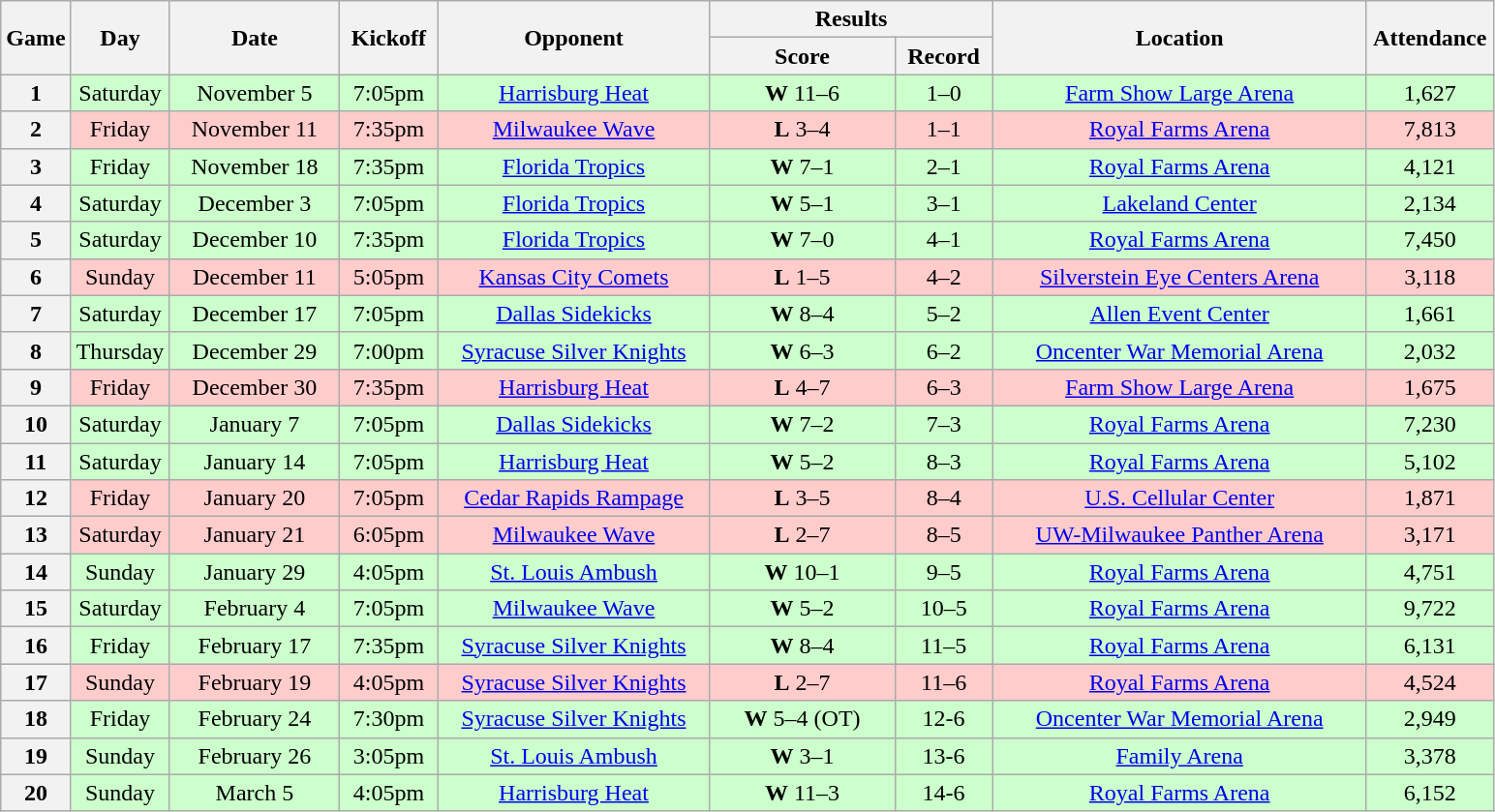<table class="wikitable">
<tr>
<th rowspan="2" width="40">Game</th>
<th rowspan="2" width="60">Day</th>
<th rowspan="2" width="110">Date</th>
<th rowspan="2" width="60">Kickoff</th>
<th rowspan="2" width="180">Opponent</th>
<th colspan="2" width="180">Results</th>
<th rowspan="2" width="250">Location</th>
<th rowspan="2" width="80">Attendance</th>
</tr>
<tr>
<th width="120">Score</th>
<th width="60">Record</th>
</tr>
<tr align="center" bgcolor="#CCFFCC">
<th>1</th>
<td>Saturday</td>
<td>November 5</td>
<td>7:05pm</td>
<td><a href='#'>Harrisburg Heat</a></td>
<td><strong>W</strong> 11–6</td>
<td>1–0</td>
<td><a href='#'>Farm Show Large Arena</a></td>
<td>1,627</td>
</tr>
<tr align="center" bgcolor="#FFCCCC">
<th>2</th>
<td>Friday</td>
<td>November 11</td>
<td>7:35pm</td>
<td><a href='#'>Milwaukee Wave</a></td>
<td><strong>L</strong> 3–4</td>
<td>1–1</td>
<td><a href='#'>Royal Farms Arena</a></td>
<td>7,813</td>
</tr>
<tr align="center" bgcolor="#CCFFCC">
<th>3</th>
<td>Friday</td>
<td>November 18</td>
<td>7:35pm</td>
<td><a href='#'>Florida Tropics</a></td>
<td><strong>W</strong> 7–1</td>
<td>2–1</td>
<td><a href='#'>Royal Farms Arena</a></td>
<td>4,121</td>
</tr>
<tr align="center" bgcolor="#CCFFCC">
<th>4</th>
<td>Saturday</td>
<td>December 3</td>
<td>7:05pm</td>
<td><a href='#'>Florida Tropics</a></td>
<td><strong>W</strong> 5–1</td>
<td>3–1</td>
<td><a href='#'>Lakeland Center</a></td>
<td>2,134</td>
</tr>
<tr align="center" bgcolor="#CCFFCC">
<th>5</th>
<td>Saturday</td>
<td>December 10</td>
<td>7:35pm</td>
<td><a href='#'>Florida Tropics</a></td>
<td><strong>W</strong> 7–0</td>
<td>4–1</td>
<td><a href='#'>Royal Farms Arena</a></td>
<td>7,450</td>
</tr>
<tr align="center" bgcolor="#FFCCCC">
<th>6</th>
<td>Sunday</td>
<td>December 11</td>
<td>5:05pm</td>
<td><a href='#'>Kansas City Comets</a></td>
<td><strong>L</strong> 1–5</td>
<td>4–2</td>
<td><a href='#'>Silverstein Eye Centers Arena</a></td>
<td>3,118</td>
</tr>
<tr align="center" bgcolor="#CCFFCC">
<th>7</th>
<td>Saturday</td>
<td>December 17</td>
<td>7:05pm</td>
<td><a href='#'>Dallas Sidekicks</a></td>
<td><strong>W</strong> 8–4</td>
<td>5–2</td>
<td><a href='#'>Allen Event Center</a></td>
<td>1,661</td>
</tr>
<tr align="center" bgcolor="#CCFFCC">
<th>8</th>
<td>Thursday</td>
<td>December 29</td>
<td>7:00pm</td>
<td><a href='#'>Syracuse Silver Knights</a></td>
<td><strong>W</strong> 6–3</td>
<td>6–2</td>
<td><a href='#'>Oncenter War Memorial Arena</a></td>
<td>2,032</td>
</tr>
<tr align="center" bgcolor="#FFCCCC">
<th>9</th>
<td>Friday</td>
<td>December 30</td>
<td>7:35pm</td>
<td><a href='#'>Harrisburg Heat</a></td>
<td><strong>L</strong> 4–7</td>
<td>6–3</td>
<td><a href='#'>Farm Show Large Arena</a></td>
<td>1,675</td>
</tr>
<tr align="center" bgcolor="#CCFFCC">
<th>10</th>
<td>Saturday</td>
<td>January 7</td>
<td>7:05pm</td>
<td><a href='#'>Dallas Sidekicks</a></td>
<td><strong>W</strong> 7–2</td>
<td>7–3</td>
<td><a href='#'>Royal Farms Arena</a></td>
<td>7,230</td>
</tr>
<tr align="center" bgcolor="#CCFFCC">
<th>11</th>
<td>Saturday</td>
<td>January 14</td>
<td>7:05pm</td>
<td><a href='#'>Harrisburg Heat</a></td>
<td><strong>W</strong> 5–2</td>
<td>8–3</td>
<td><a href='#'>Royal Farms Arena</a></td>
<td>5,102</td>
</tr>
<tr align="center" bgcolor="#FFCCCC">
<th>12</th>
<td>Friday</td>
<td>January 20</td>
<td>7:05pm</td>
<td><a href='#'>Cedar Rapids Rampage</a></td>
<td><strong>L</strong> 3–5</td>
<td>8–4</td>
<td><a href='#'>U.S. Cellular Center</a></td>
<td>1,871</td>
</tr>
<tr align="center" bgcolor="#FFCCCC">
<th>13</th>
<td>Saturday</td>
<td>January 21</td>
<td>6:05pm</td>
<td><a href='#'>Milwaukee Wave</a></td>
<td><strong>L</strong> 2–7</td>
<td>8–5</td>
<td><a href='#'>UW-Milwaukee Panther Arena</a></td>
<td>3,171</td>
</tr>
<tr align="center" bgcolor="#CCFFCC">
<th>14</th>
<td>Sunday</td>
<td>January 29</td>
<td>4:05pm</td>
<td><a href='#'>St. Louis Ambush</a></td>
<td><strong>W</strong> 10–1</td>
<td>9–5</td>
<td><a href='#'>Royal Farms Arena</a></td>
<td>4,751</td>
</tr>
<tr align="center" bgcolor="#CCFFCC">
<th>15</th>
<td>Saturday</td>
<td>February 4</td>
<td>7:05pm</td>
<td><a href='#'>Milwaukee Wave</a></td>
<td><strong>W</strong> 5–2</td>
<td>10–5</td>
<td><a href='#'>Royal Farms Arena</a></td>
<td>9,722</td>
</tr>
<tr align="center" bgcolor="#CCFFCC">
<th>16</th>
<td>Friday</td>
<td>February 17</td>
<td>7:35pm</td>
<td><a href='#'>Syracuse Silver Knights</a></td>
<td><strong>W</strong> 8–4</td>
<td>11–5</td>
<td><a href='#'>Royal Farms Arena</a></td>
<td>6,131</td>
</tr>
<tr align="center" bgcolor="#FFCCCC">
<th>17</th>
<td>Sunday</td>
<td>February 19</td>
<td>4:05pm</td>
<td><a href='#'>Syracuse Silver Knights</a></td>
<td><strong>L</strong> 2–7</td>
<td>11–6</td>
<td><a href='#'>Royal Farms Arena</a></td>
<td>4,524</td>
</tr>
<tr align="center" bgcolor="#CCFFCC">
<th>18</th>
<td>Friday</td>
<td>February 24</td>
<td>7:30pm</td>
<td><a href='#'>Syracuse Silver Knights</a></td>
<td><strong>W</strong> 5–4 (OT)</td>
<td>12-6</td>
<td><a href='#'>Oncenter War Memorial Arena</a></td>
<td>2,949</td>
</tr>
<tr align="center" bgcolor="#CCFFCC">
<th>19</th>
<td>Sunday</td>
<td>February 26</td>
<td>3:05pm</td>
<td><a href='#'>St. Louis Ambush</a></td>
<td><strong>W</strong> 3–1</td>
<td>13-6</td>
<td><a href='#'>Family Arena</a></td>
<td>3,378</td>
</tr>
<tr align="center" bgcolor="#CCFFCC">
<th>20</th>
<td>Sunday</td>
<td>March 5</td>
<td>4:05pm</td>
<td><a href='#'>Harrisburg Heat</a></td>
<td><strong>W</strong> 11–3</td>
<td>14-6</td>
<td><a href='#'>Royal Farms Arena</a></td>
<td>6,152</td>
</tr>
</table>
